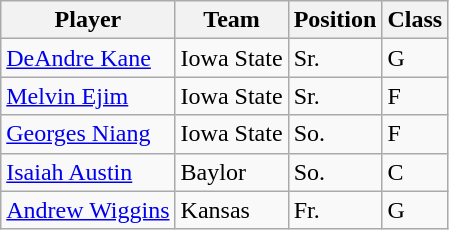<table class="wikitable">
<tr>
<th>Player</th>
<th>Team</th>
<th>Position</th>
<th>Class</th>
</tr>
<tr>
<td><a href='#'>DeAndre Kane</a></td>
<td>Iowa State</td>
<td>Sr.</td>
<td>G</td>
</tr>
<tr>
<td><a href='#'>Melvin Ejim</a></td>
<td>Iowa State</td>
<td>Sr.</td>
<td>F</td>
</tr>
<tr>
<td><a href='#'>Georges Niang</a></td>
<td>Iowa State</td>
<td>So.</td>
<td>F</td>
</tr>
<tr>
<td><a href='#'>Isaiah Austin</a></td>
<td>Baylor</td>
<td>So.</td>
<td>C</td>
</tr>
<tr>
<td><a href='#'>Andrew Wiggins</a></td>
<td>Kansas</td>
<td>Fr.</td>
<td>G</td>
</tr>
</table>
